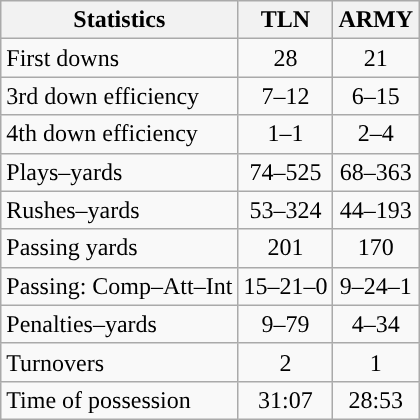<table class="wikitable">
<tr>
<th>Statistics</th>
<th>TLN</th>
<th>ARMY</th>
</tr>
<tr>
<td>First downs</td>
<td align=center>28</td>
<td align=center>21</td>
</tr>
<tr>
<td>3rd down efficiency</td>
<td align=center>7–12</td>
<td align=center>6–15</td>
</tr>
<tr>
<td>4th down efficiency</td>
<td align=center>1–1</td>
<td align=center>2–4</td>
</tr>
<tr>
<td>Plays–yards</td>
<td align=center>74–525</td>
<td align=center>68–363</td>
</tr>
<tr>
<td>Rushes–yards</td>
<td align=center>53–324</td>
<td align=center>44–193</td>
</tr>
<tr>
<td>Passing yards</td>
<td align=center>201</td>
<td align=center>170</td>
</tr>
<tr>
<td>Passing: Comp–Att–Int</td>
<td align=center>15–21–0</td>
<td align=center>9–24–1</td>
</tr>
<tr>
<td>Penalties–yards</td>
<td align=center>9–79</td>
<td align=center>4–34</td>
</tr>
<tr>
<td>Turnovers</td>
<td align=center>2</td>
<td align=center>1</td>
</tr>
<tr>
<td>Time of possession</td>
<td align=center>31:07</td>
<td align=center>28:53</td>
</tr>
</table>
